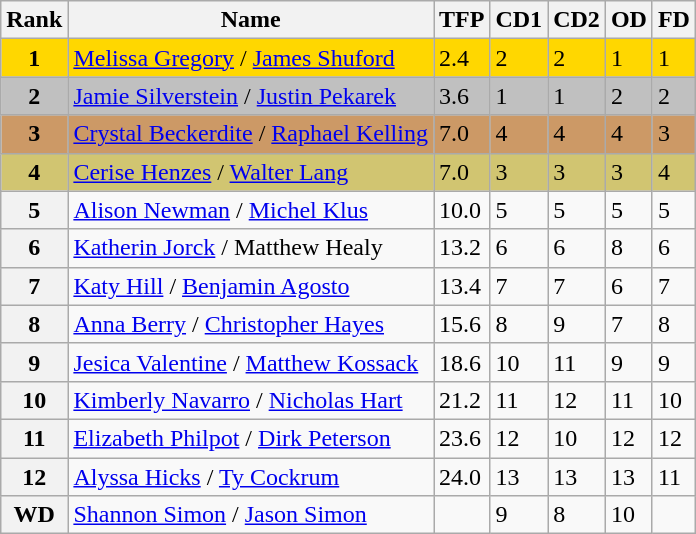<table class="wikitable sortable">
<tr>
<th>Rank</th>
<th>Name</th>
<th>TFP</th>
<th>CD1</th>
<th>CD2</th>
<th>OD</th>
<th>FD</th>
</tr>
<tr bgcolor="gold">
<td align="center"><strong>1</strong></td>
<td><a href='#'>Melissa Gregory</a> / <a href='#'>James Shuford</a></td>
<td>2.4</td>
<td>2</td>
<td>2</td>
<td>1</td>
<td>1</td>
</tr>
<tr bgcolor="silver">
<td align="center"><strong>2</strong></td>
<td><a href='#'>Jamie Silverstein</a> / <a href='#'>Justin Pekarek</a></td>
<td>3.6</td>
<td>1</td>
<td>1</td>
<td>2</td>
<td>2</td>
</tr>
<tr bgcolor="cc9966">
<td align="center"><strong>3</strong></td>
<td><a href='#'>Crystal Beckerdite</a> / <a href='#'>Raphael Kelling</a></td>
<td>7.0</td>
<td>4</td>
<td>4</td>
<td>4</td>
<td>3</td>
</tr>
<tr bgcolor="#d1c571">
<td align="center"><strong>4</strong></td>
<td><a href='#'>Cerise Henzes</a> / <a href='#'>Walter Lang</a></td>
<td>7.0</td>
<td>3</td>
<td>3</td>
<td>3</td>
<td>4</td>
</tr>
<tr>
<th>5</th>
<td><a href='#'>Alison Newman</a> / <a href='#'>Michel Klus</a></td>
<td>10.0</td>
<td>5</td>
<td>5</td>
<td>5</td>
<td>5</td>
</tr>
<tr>
<th>6</th>
<td><a href='#'>Katherin Jorck</a> / Matthew Healy</td>
<td>13.2</td>
<td>6</td>
<td>6</td>
<td>8</td>
<td>6</td>
</tr>
<tr>
<th>7</th>
<td><a href='#'>Katy Hill</a> / <a href='#'>Benjamin Agosto</a></td>
<td>13.4</td>
<td>7</td>
<td>7</td>
<td>6</td>
<td>7</td>
</tr>
<tr>
<th>8</th>
<td><a href='#'>Anna Berry</a> / <a href='#'>Christopher Hayes</a></td>
<td>15.6</td>
<td>8</td>
<td>9</td>
<td>7</td>
<td>8</td>
</tr>
<tr>
<th>9</th>
<td><a href='#'>Jesica Valentine</a> / <a href='#'>Matthew Kossack</a></td>
<td>18.6</td>
<td>10</td>
<td>11</td>
<td>9</td>
<td>9</td>
</tr>
<tr>
<th>10</th>
<td><a href='#'>Kimberly Navarro</a> / <a href='#'>Nicholas Hart</a></td>
<td>21.2</td>
<td>11</td>
<td>12</td>
<td>11</td>
<td>10</td>
</tr>
<tr>
<th>11</th>
<td><a href='#'>Elizabeth Philpot</a> / <a href='#'>Dirk Peterson</a></td>
<td>23.6</td>
<td>12</td>
<td>10</td>
<td>12</td>
<td>12</td>
</tr>
<tr>
<th>12</th>
<td><a href='#'>Alyssa Hicks</a> / <a href='#'>Ty Cockrum</a></td>
<td>24.0</td>
<td>13</td>
<td>13</td>
<td>13</td>
<td>11</td>
</tr>
<tr>
<th>WD</th>
<td><a href='#'>Shannon Simon</a> / <a href='#'>Jason Simon</a></td>
<td></td>
<td>9</td>
<td>8</td>
<td>10</td>
<td></td>
</tr>
</table>
